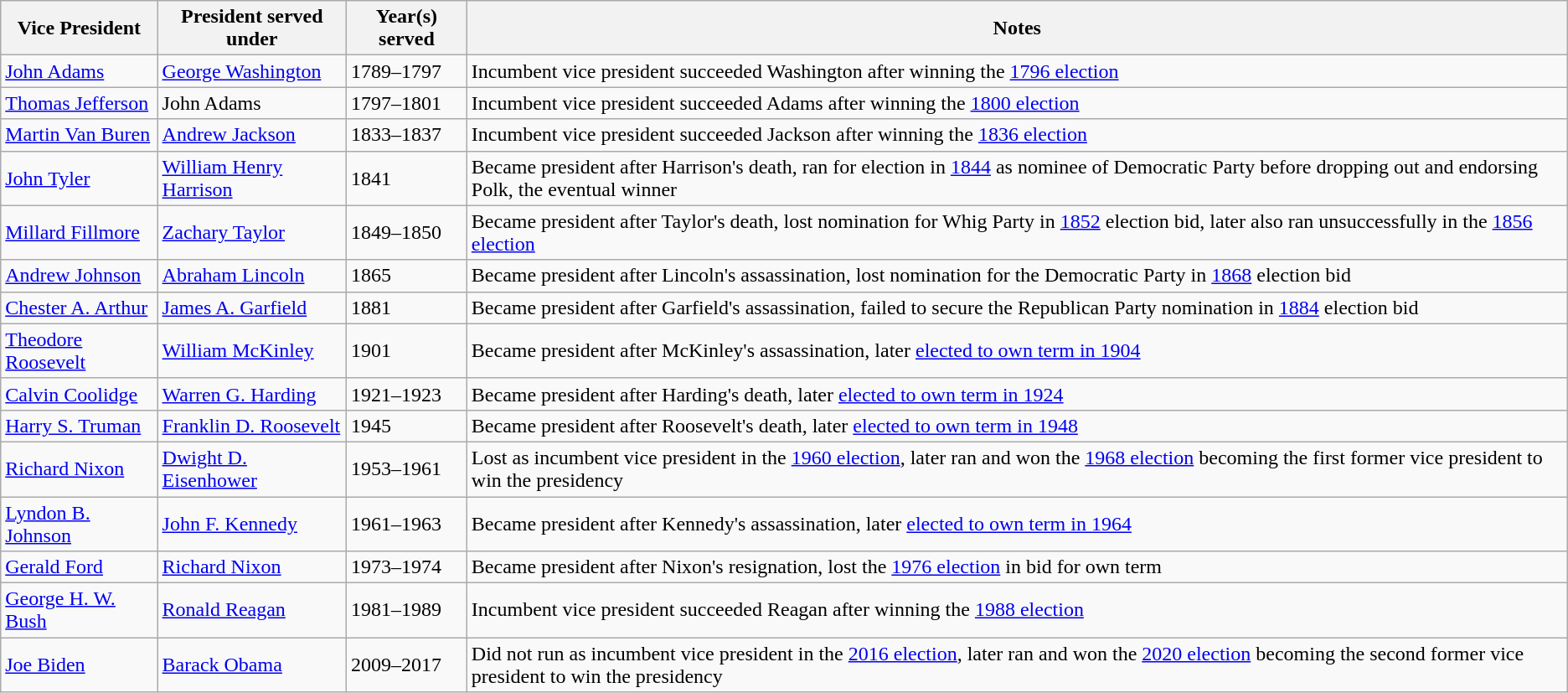<table class="wikitable sortable">
<tr>
<th>Vice President</th>
<th>President served under</th>
<th>Year(s) served</th>
<th>Notes</th>
</tr>
<tr>
<td><a href='#'>John Adams</a></td>
<td><a href='#'>George Washington</a></td>
<td>1789–1797</td>
<td>Incumbent vice president succeeded Washington after winning the <a href='#'>1796 election</a></td>
</tr>
<tr>
<td><a href='#'>Thomas Jefferson</a></td>
<td>John Adams</td>
<td>1797–1801</td>
<td>Incumbent vice president succeeded Adams after winning the <a href='#'>1800 election</a></td>
</tr>
<tr>
<td><a href='#'>Martin Van Buren</a></td>
<td><a href='#'>Andrew Jackson</a></td>
<td>1833–1837</td>
<td>Incumbent vice president succeeded Jackson after winning the <a href='#'>1836 election</a></td>
</tr>
<tr>
<td><a href='#'>John Tyler</a></td>
<td><a href='#'>William Henry Harrison</a></td>
<td>1841</td>
<td>Became president after Harrison's death, ran for election in <a href='#'>1844</a> as nominee of Democratic Party before dropping out and endorsing Polk, the eventual winner</td>
</tr>
<tr>
<td><a href='#'>Millard Fillmore</a></td>
<td><a href='#'>Zachary Taylor</a></td>
<td>1849–1850</td>
<td>Became president after Taylor's death, lost nomination for Whig Party in <a href='#'>1852</a> election bid, later also ran unsuccessfully in the <a href='#'>1856 election</a></td>
</tr>
<tr>
<td><a href='#'>Andrew Johnson</a></td>
<td><a href='#'>Abraham Lincoln</a></td>
<td>1865</td>
<td>Became president after Lincoln's assassination, lost nomination for the Democratic Party in <a href='#'>1868</a> election bid</td>
</tr>
<tr>
<td><a href='#'>Chester A. Arthur</a></td>
<td><a href='#'>James A. Garfield</a></td>
<td>1881</td>
<td>Became president after Garfield's assassination, failed to secure the Republican Party nomination in <a href='#'>1884</a> election bid</td>
</tr>
<tr>
<td><a href='#'>Theodore Roosevelt</a></td>
<td><a href='#'>William McKinley</a></td>
<td>1901</td>
<td>Became president after McKinley's assassination, later <a href='#'>elected to own term in 1904</a></td>
</tr>
<tr>
<td><a href='#'>Calvin Coolidge</a></td>
<td><a href='#'>Warren G. Harding</a></td>
<td>1921–1923</td>
<td>Became president after Harding's death, later <a href='#'>elected to own term in 1924</a></td>
</tr>
<tr>
<td><a href='#'>Harry S. Truman</a></td>
<td><a href='#'>Franklin D. Roosevelt</a></td>
<td>1945</td>
<td>Became president after Roosevelt's death, later <a href='#'>elected to own term in 1948</a></td>
</tr>
<tr>
<td><a href='#'>Richard Nixon</a></td>
<td><a href='#'>Dwight D. Eisenhower</a></td>
<td>1953–1961</td>
<td>Lost as incumbent vice president in the <a href='#'>1960 election</a>, later ran and won the <a href='#'>1968 election</a> becoming the first former vice president to win the presidency</td>
</tr>
<tr>
<td><a href='#'>Lyndon B. Johnson</a></td>
<td><a href='#'>John F. Kennedy</a></td>
<td>1961–1963</td>
<td>Became president after Kennedy's assassination, later <a href='#'>elected to own term in 1964</a></td>
</tr>
<tr>
<td><a href='#'>Gerald Ford</a></td>
<td><a href='#'>Richard Nixon</a></td>
<td>1973–1974</td>
<td>Became president after Nixon's resignation, lost the <a href='#'>1976 election</a> in bid for own term</td>
</tr>
<tr>
<td><a href='#'>George H. W. Bush</a></td>
<td><a href='#'>Ronald Reagan</a></td>
<td>1981–1989</td>
<td>Incumbent vice president succeeded Reagan after winning the <a href='#'>1988 election</a></td>
</tr>
<tr>
<td><a href='#'>Joe Biden</a></td>
<td><a href='#'>Barack Obama</a></td>
<td>2009–2017</td>
<td>Did not run as incumbent vice president in the <a href='#'>2016 election</a>, later ran and won the <a href='#'>2020 election</a> becoming the second former vice president to win the presidency</td>
</tr>
</table>
